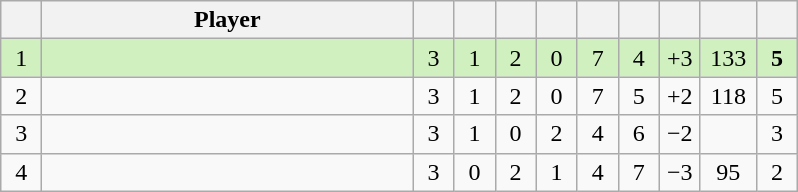<table class="wikitable" style="text-align:center; margin: 1em auto 1em auto, align:left">
<tr>
<th width=20></th>
<th width=240>Player</th>
<th width=20></th>
<th width=20></th>
<th width=20></th>
<th width=20></th>
<th width=20></th>
<th width=20></th>
<th width=20></th>
<th width=30></th>
<th width=20></th>
</tr>
<tr style="background:#D0F0C0;">
<td>1</td>
<td align=left></td>
<td>3</td>
<td>1</td>
<td>2</td>
<td>0</td>
<td>7</td>
<td>4</td>
<td>+3</td>
<td>133</td>
<td><strong>5</strong></td>
</tr>
<tr style=>
<td>2</td>
<td align=left></td>
<td>3</td>
<td>1</td>
<td>2</td>
<td>0</td>
<td>7</td>
<td>5</td>
<td>+2</td>
<td>118</td>
<td>5</td>
</tr>
<tr style=>
<td>3</td>
<td align=left></td>
<td>3</td>
<td>1</td>
<td>0</td>
<td>2</td>
<td>4</td>
<td>6</td>
<td>−2</td>
<td></td>
<td>3</td>
</tr>
<tr style=>
<td>4</td>
<td align=left></td>
<td>3</td>
<td>0</td>
<td>2</td>
<td>1</td>
<td>4</td>
<td>7</td>
<td>−3</td>
<td>95</td>
<td>2</td>
</tr>
</table>
